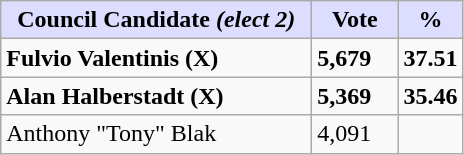<table class="wikitable sortable">
<tr>
<th style="background:#ddf; width:200px;">Council Candidate <em>(elect 2)</em></th>
<th style="background:#ddf; width:50px;">Vote</th>
<th style="background:#ddf; width:30px;">%</th>
</tr>
<tr>
<td><strong>Fulvio Valentinis (X)</strong></td>
<td><strong>5,679</strong></td>
<td><strong>37.51</strong></td>
</tr>
<tr>
<td><strong>Alan Halberstadt (X)</strong></td>
<td><strong>5,369</strong></td>
<td><strong>35.46</strong></td>
</tr>
<tr>
<td>Anthony "Tony" Blak</td>
<td>4,091</td>
</tr>
</table>
